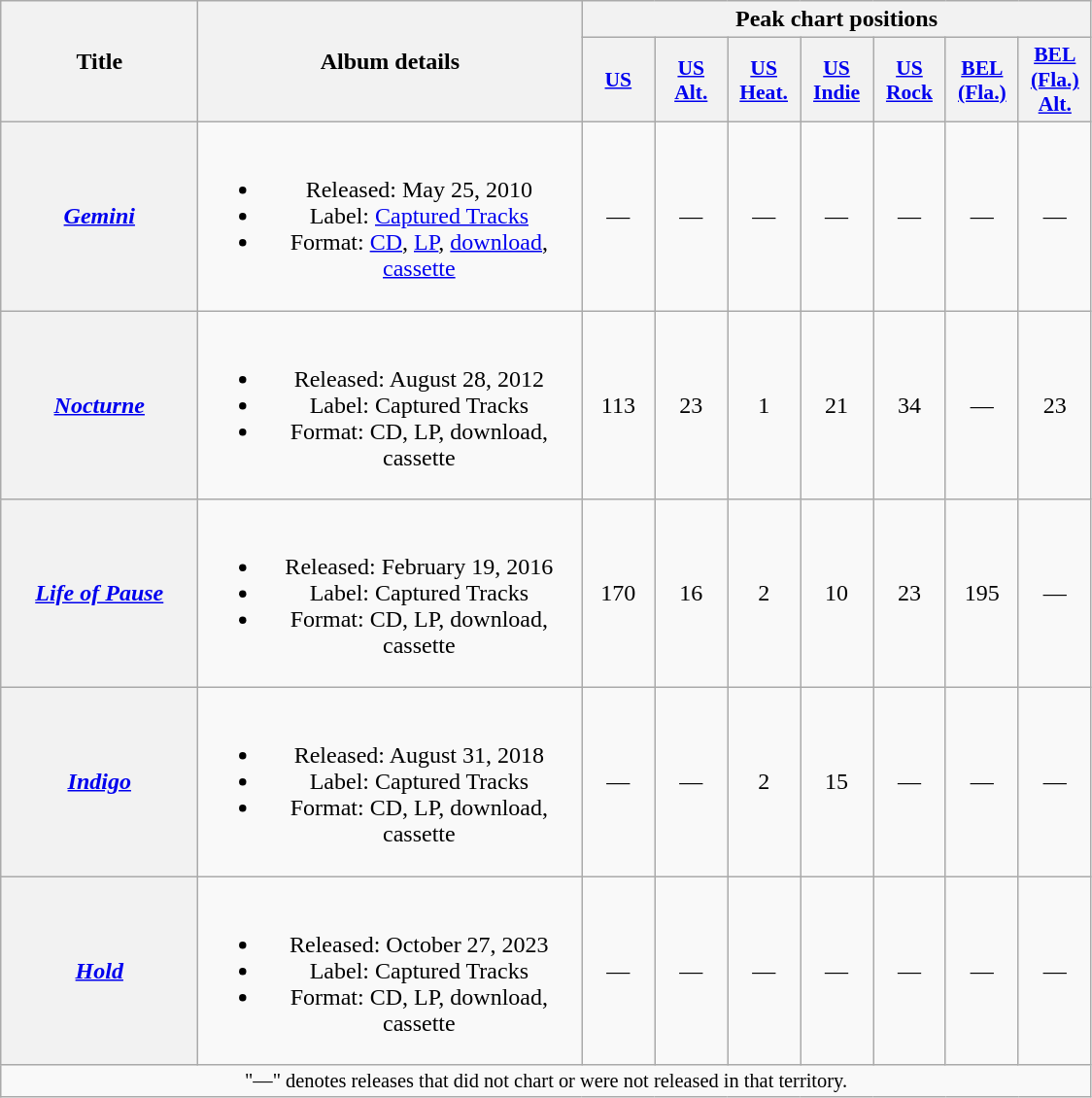<table class="wikitable plainrowheaders" style="text-align:center">
<tr>
<th scope="col" rowspan="2" style="width:8em;">Title</th>
<th scope="col" rowspan="2" style="width:16em;">Album details</th>
<th scope="col" colspan="7">Peak chart positions</th>
</tr>
<tr>
<th scope="col" style="width:3em;font-size:90%;"><a href='#'>US</a><br></th>
<th scope="col" style="width:3em;font-size:90%;"><a href='#'>US<br>Alt.</a><br></th>
<th scope="col" style="width:3em;font-size:90%;"><a href='#'>US<br>Heat.</a><br></th>
<th scope="col" style="width:3em;font-size:90%;"><a href='#'>US<br>Indie</a><br></th>
<th scope="col" style="width:3em;font-size:90%;"><a href='#'>US<br>Rock</a><br></th>
<th scope="col" style="width:3em;font-size:90%;"><a href='#'>BEL (Fla.)</a><br></th>
<th scope="col" style="width:3em;font-size:90%;"><a href='#'>BEL (Fla.)<br>Alt.</a><br></th>
</tr>
<tr>
<th scope="row"><em><a href='#'>Gemini</a></em></th>
<td><br><ul><li>Released: May 25, 2010</li><li>Label: <a href='#'>Captured Tracks</a></li><li>Format: <a href='#'>CD</a>, <a href='#'>LP</a>, <a href='#'>download</a>, <a href='#'>cassette</a></li></ul></td>
<td>—</td>
<td>—</td>
<td>—</td>
<td>—</td>
<td>—</td>
<td>—</td>
<td>—</td>
</tr>
<tr>
<th scope="row"><em><a href='#'>Nocturne</a></em></th>
<td><br><ul><li>Released: August 28, 2012</li><li>Label: Captured Tracks</li><li>Format: CD, LP, download, cassette</li></ul></td>
<td>113</td>
<td>23</td>
<td>1</td>
<td>21</td>
<td>34</td>
<td>—</td>
<td>23</td>
</tr>
<tr>
<th scope="row"><em><a href='#'>Life of Pause</a></em></th>
<td><br><ul><li>Released: February 19, 2016</li><li>Label: Captured Tracks</li><li>Format: CD, LP, download, cassette</li></ul></td>
<td>170</td>
<td>16</td>
<td>2</td>
<td>10</td>
<td>23</td>
<td>195</td>
<td>—</td>
</tr>
<tr>
<th scope="row"><em><a href='#'>Indigo</a></em></th>
<td><br><ul><li>Released: August 31, 2018</li><li>Label: Captured Tracks</li><li>Format: CD, LP, download, cassette</li></ul></td>
<td>—</td>
<td>—</td>
<td>2</td>
<td>15</td>
<td>—</td>
<td>—</td>
<td>—</td>
</tr>
<tr>
<th scope="row"><em><a href='#'>Hold</a></em></th>
<td><br><ul><li>Released: October 27, 2023</li><li>Label: Captured Tracks</li><li>Format: CD, LP, download, cassette</li></ul></td>
<td>—</td>
<td>—</td>
<td>—</td>
<td>—</td>
<td>—</td>
<td>—</td>
<td>—</td>
</tr>
<tr>
<td colspan="13" style="font-size:85%">"—" denotes releases that did not chart or were not released in that territory.</td>
</tr>
</table>
